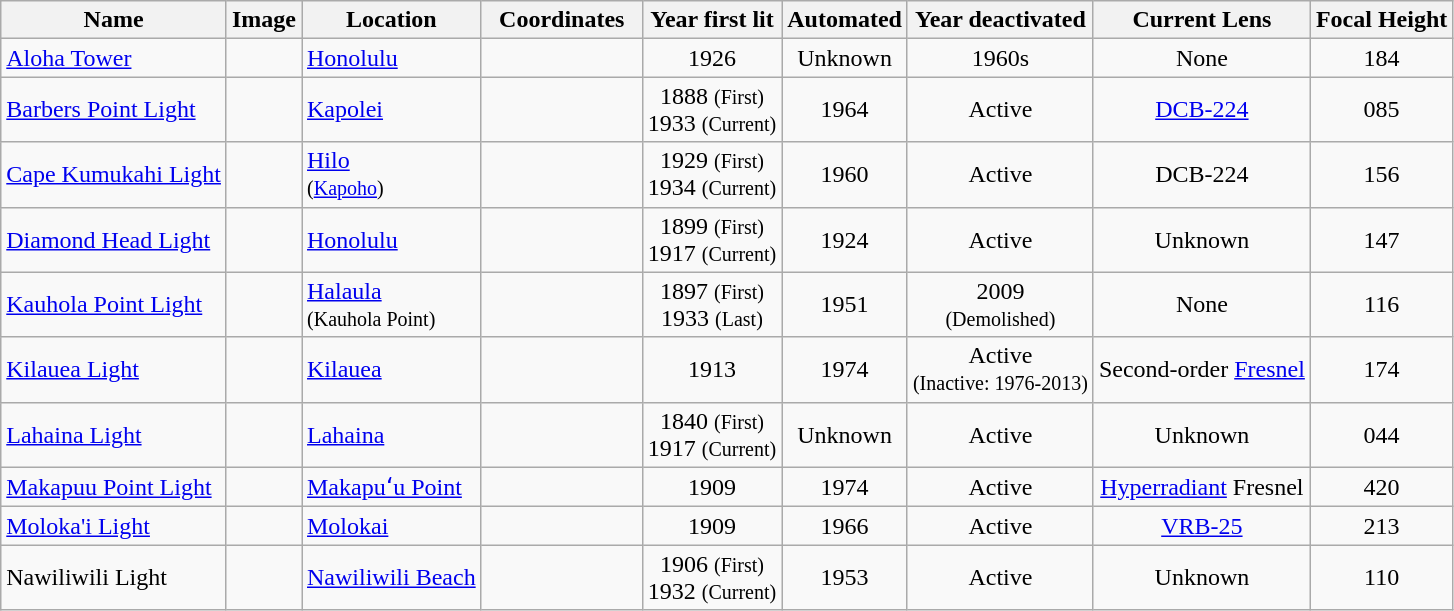<table class="wikitable sortable">
<tr>
<th>Name</th>
<th scope="col" class="unsortable">Image</th>
<th>Location</th>
<th width="100">Coordinates</th>
<th>Year first lit</th>
<th>Automated</th>
<th>Year deactivated</th>
<th>Current Lens</th>
<th>Focal Height</th>
</tr>
<tr>
<td><a href='#'>Aloha Tower</a></td>
<td></td>
<td><a href='#'>Honolulu</a></td>
<td></td>
<td style="text-align: center;">1926</td>
<td style="text-align: center;">Unknown</td>
<td style="text-align: center;">1960s</td>
<td style="text-align: center;">None</td>
<td style="text-align: center;"><span>184</span> </td>
</tr>
<tr>
<td><a href='#'>Barbers Point Light</a></td>
<td></td>
<td><a href='#'>Kapolei</a></td>
<td></td>
<td style="text-align: center;">1888 <small>(First)</small><br> 1933 <small>(Current)</small></td>
<td style="text-align: center;">1964</td>
<td style="text-align: center;">Active</td>
<td style="text-align: center;"><a href='#'>DCB-224</a></td>
<td style="text-align: center;"><span>085</span> </td>
</tr>
<tr>
<td><a href='#'>Cape Kumukahi Light</a></td>
<td></td>
<td><a href='#'>Hilo</a><br><small>(<a href='#'>Kapoho</a>)</small></td>
<td></td>
<td style="text-align: center;">1929 <small>(First)</small><br> 1934 <small>(Current)</small></td>
<td style="text-align: center;">1960</td>
<td style="text-align: center;">Active</td>
<td style="text-align: center;">DCB-224</td>
<td style="text-align: center;"><span>156</span> </td>
</tr>
<tr>
<td><a href='#'>Diamond Head Light</a></td>
<td></td>
<td><a href='#'>Honolulu</a></td>
<td></td>
<td style="text-align: center;">1899 <small>(First)</small><br> 1917 <small>(Current)</small></td>
<td style="text-align: center;">1924</td>
<td style="text-align: center;">Active</td>
<td style="text-align: center;">Unknown</td>
<td style="text-align: center;"><span>147</span> </td>
</tr>
<tr>
<td><a href='#'>Kauhola Point Light</a></td>
<td></td>
<td><a href='#'>Halaula</a><br><small>(Kauhola Point)</small></td>
<td></td>
<td style="text-align: center;">1897 <small>(First)</small><br> 1933 <small>(Last)</small></td>
<td style="text-align: center;">1951</td>
<td style="text-align: center;">2009<br><small>(Demolished)</small></td>
<td style="text-align: center;">None</td>
<td style="text-align: center;"><span>116</span> </td>
</tr>
<tr>
<td><a href='#'>Kilauea Light</a></td>
<td></td>
<td><a href='#'>Kilauea</a></td>
<td></td>
<td style="text-align: center;">1913</td>
<td style="text-align: center;">1974</td>
<td style="text-align: center;">Active<br><small>(Inactive: 1976-2013)</small></td>
<td style="text-align: center;">Second-order <a href='#'>Fresnel</a></td>
<td style="text-align: center;"><span>174</span> </td>
</tr>
<tr>
<td><a href='#'>Lahaina Light</a></td>
<td></td>
<td><a href='#'>Lahaina</a></td>
<td></td>
<td style="text-align: center;">1840 <small>(First)</small><br> 1917 <small>(Current)</small></td>
<td style="text-align: center;">Unknown</td>
<td style="text-align: center;">Active</td>
<td style="text-align: center;">Unknown</td>
<td style="text-align: center;"><span>044</span> </td>
</tr>
<tr>
<td><a href='#'>Makapuu Point Light</a></td>
<td></td>
<td><a href='#'>Makapuʻu Point</a></td>
<td></td>
<td style="text-align: center;">1909</td>
<td style="text-align: center;">1974</td>
<td style="text-align: center;">Active</td>
<td style="text-align: center;"><a href='#'>Hyperradiant</a> Fresnel</td>
<td style="text-align: center;"><span>420</span> </td>
</tr>
<tr>
<td><a href='#'>Moloka'i Light</a></td>
<td></td>
<td><a href='#'>Molokai</a></td>
<td></td>
<td style="text-align: center;">1909</td>
<td style="text-align: center;">1966</td>
<td style="text-align: center;">Active</td>
<td style="text-align: center;"><a href='#'>VRB-25</a></td>
<td style="text-align: center;"><span>213</span> </td>
</tr>
<tr>
<td>Nawiliwili Light</td>
<td></td>
<td><a href='#'>Nawiliwili Beach</a></td>
<td></td>
<td style="text-align: center;">1906 <small>(First)</small><br> 1932 <small>(Current)</small></td>
<td style="text-align: center;">1953</td>
<td style="text-align: center;">Active</td>
<td style="text-align: center;">Unknown</td>
<td style="text-align: center;"><span>110</span> </td>
</tr>
</table>
